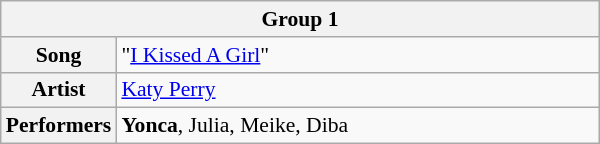<table class="wikitable" style="font-size: 90%" width=400px>
<tr>
<th colspan=2>Group 1</th>
</tr>
<tr>
<th width=10%>Song</th>
<td>"<a href='#'>I Kissed A Girl</a>"</td>
</tr>
<tr>
<th width=10%>Artist</th>
<td><a href='#'>Katy Perry</a></td>
</tr>
<tr>
<th width=10%>Performers</th>
<td><strong>Yonca</strong>, Julia, Meike, Diba</td>
</tr>
</table>
